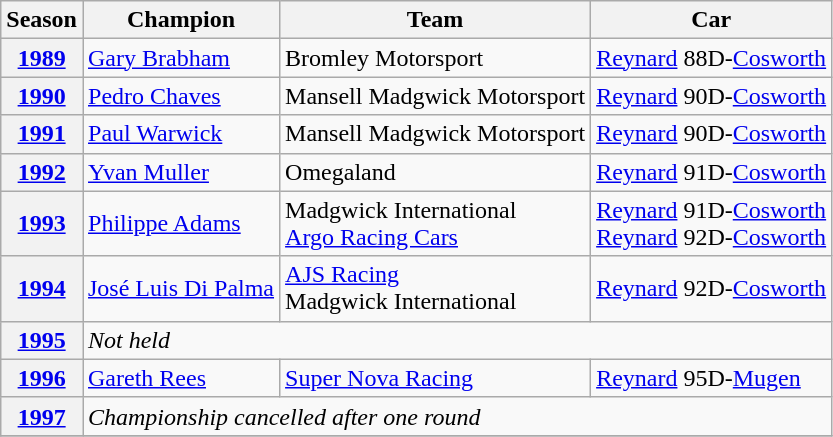<table class="wikitable">
<tr>
<th>Season</th>
<th>Champion</th>
<th>Team</th>
<th>Car</th>
</tr>
<tr>
<th><a href='#'>1989</a></th>
<td> <a href='#'>Gary Brabham</a></td>
<td> Bromley Motorsport</td>
<td><a href='#'>Reynard</a> 88D-<a href='#'>Cosworth</a></td>
</tr>
<tr>
<th><a href='#'>1990</a></th>
<td> <a href='#'>Pedro Chaves</a></td>
<td> Mansell Madgwick Motorsport</td>
<td><a href='#'>Reynard</a> 90D-<a href='#'>Cosworth</a></td>
</tr>
<tr>
<th><a href='#'>1991</a></th>
<td> <a href='#'>Paul Warwick</a></td>
<td> Mansell Madgwick Motorsport</td>
<td><a href='#'>Reynard</a> 90D-<a href='#'>Cosworth</a></td>
</tr>
<tr>
<th><a href='#'>1992</a></th>
<td> <a href='#'>Yvan Muller</a></td>
<td> Omegaland</td>
<td><a href='#'>Reynard</a> 91D-<a href='#'>Cosworth</a></td>
</tr>
<tr>
<th><a href='#'>1993</a></th>
<td> <a href='#'>Philippe Adams</a></td>
<td> Madgwick International<br> <a href='#'>Argo Racing Cars</a></td>
<td><a href='#'>Reynard</a> 91D-<a href='#'>Cosworth</a><br><a href='#'>Reynard</a> 92D-<a href='#'>Cosworth</a></td>
</tr>
<tr>
<th><a href='#'>1994</a></th>
<td> <a href='#'>José Luis Di Palma</a></td>
<td> <a href='#'>AJS Racing</a><br> Madgwick International</td>
<td><a href='#'>Reynard</a> 92D-<a href='#'>Cosworth</a></td>
</tr>
<tr>
<th><a href='#'>1995</a></th>
<td colspan="3"><em>Not held</em></td>
</tr>
<tr>
<th><a href='#'>1996</a></th>
<td> <a href='#'>Gareth Rees</a></td>
<td> <a href='#'>Super Nova Racing</a></td>
<td><a href='#'>Reynard</a> 95D-<a href='#'>Mugen</a></td>
</tr>
<tr>
<th><a href='#'>1997</a></th>
<td colspan="3"><em>Championship cancelled after one round</em></td>
</tr>
<tr>
</tr>
</table>
